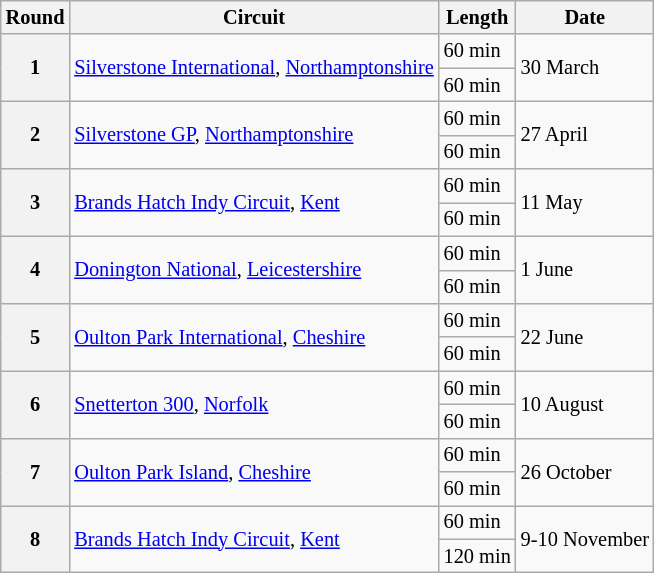<table class="wikitable" style="font-size: 85%;">
<tr>
<th>Round</th>
<th>Circuit</th>
<th>Length</th>
<th>Date</th>
</tr>
<tr>
<th rowspan=2>1</th>
<td rowspan=2> <a href='#'>Silverstone International</a>, <a href='#'>Northamptonshire</a></td>
<td>60 min</td>
<td rowspan=2>30 March</td>
</tr>
<tr>
<td>60 min</td>
</tr>
<tr>
<th rowspan=2>2</th>
<td rowspan=2> <a href='#'>Silverstone GP</a>, <a href='#'>Northamptonshire</a></td>
<td>60 min</td>
<td rowspan=2>27 April</td>
</tr>
<tr>
<td>60 min</td>
</tr>
<tr>
<th rowspan=2>3</th>
<td rowspan=2> <a href='#'>Brands Hatch Indy Circuit</a>, <a href='#'>Kent</a></td>
<td>60 min</td>
<td rowspan=2>11 May</td>
</tr>
<tr>
<td>60 min</td>
</tr>
<tr>
<th rowspan=2>4</th>
<td rowspan=2> <a href='#'>Donington National</a>, <a href='#'>Leicestershire</a></td>
<td>60 min</td>
<td rowspan=2>1 June</td>
</tr>
<tr>
<td>60 min</td>
</tr>
<tr>
<th rowspan=2>5</th>
<td rowspan=2> <a href='#'>Oulton Park International</a>, <a href='#'>Cheshire</a></td>
<td>60 min</td>
<td rowspan=2>22 June</td>
</tr>
<tr>
<td>60 min</td>
</tr>
<tr>
<th rowspan=2>6</th>
<td rowspan=2> <a href='#'>Snetterton 300</a>, <a href='#'>Norfolk</a></td>
<td>60 min</td>
<td rowspan=2>10 August</td>
</tr>
<tr>
<td>60 min</td>
</tr>
<tr>
<th rowspan=2>7</th>
<td rowspan=2> <a href='#'>Oulton Park Island</a>, <a href='#'>Cheshire</a></td>
<td>60 min</td>
<td rowspan=2>26 October</td>
</tr>
<tr>
<td>60 min</td>
</tr>
<tr>
<th rowspan=2>8</th>
<td rowspan=2> <a href='#'>Brands Hatch Indy Circuit</a>, <a href='#'>Kent</a></td>
<td>60 min</td>
<td rowspan=2>9-10 November</td>
</tr>
<tr>
<td>120 min</td>
</tr>
</table>
